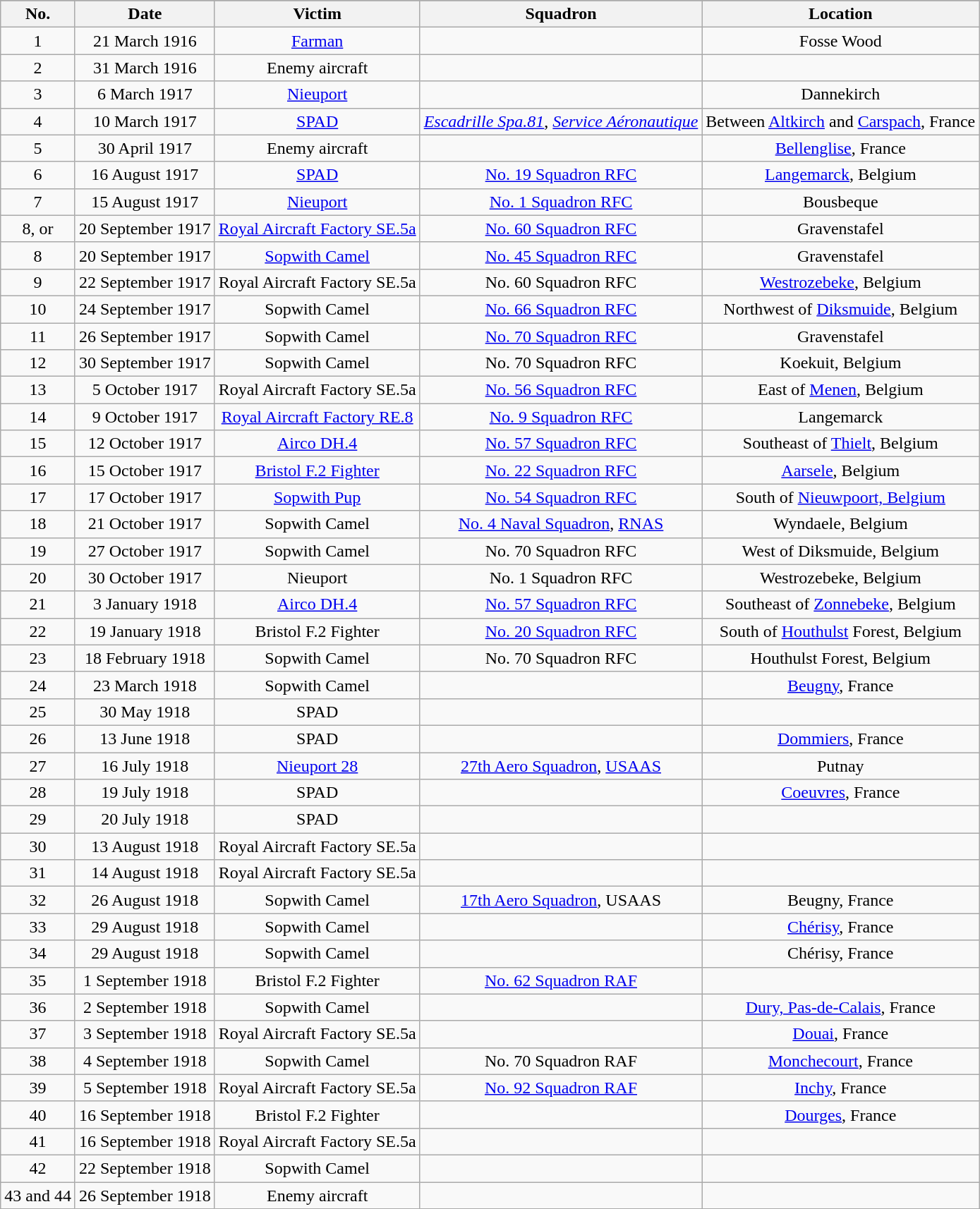<table class="wikitable">
<tr>
</tr>
<tr>
<th>No.</th>
<th>Date</th>
<th>Victim</th>
<th>Squadron</th>
<th>Location</th>
</tr>
<tr>
<td align="center">1</td>
<td align="center">21 March 1916</td>
<td align="center"><a href='#'>Farman</a></td>
<td align="center"></td>
<td align="center">Fosse Wood</td>
</tr>
<tr>
<td align="center">2</td>
<td align="center">31 March 1916</td>
<td align="center">Enemy aircraft</td>
<td align="center"></td>
<td align="center"></td>
</tr>
<tr>
<td align="center">3</td>
<td align="center">6 March 1917</td>
<td align="center"><a href='#'>Nieuport</a></td>
<td align="center"></td>
<td align="center">Dannekirch</td>
</tr>
<tr>
<td align="center">4</td>
<td align="center">10 March 1917</td>
<td align="center"><a href='#'>SPAD</a></td>
<td align="center"><em><a href='#'>Escadrille Spa.81</a></em>, <em><a href='#'>Service Aéronautique</a></em></td>
<td align="center">Between <a href='#'>Altkirch</a> and <a href='#'>Carspach</a>, France</td>
</tr>
<tr>
<td align="center">5</td>
<td align="center">30 April 1917</td>
<td align="center">Enemy aircraft</td>
<td align="center"></td>
<td align="center"><a href='#'>Bellenglise</a>, France</td>
</tr>
<tr>
<td align="center">6</td>
<td align="center">16 August 1917</td>
<td align="center"><a href='#'>SPAD</a></td>
<td align="center"><a href='#'>No. 19 Squadron RFC</a></td>
<td align="center"><a href='#'>Langemarck</a>, Belgium</td>
</tr>
<tr>
<td align="center">7</td>
<td align="center">15 August 1917</td>
<td align="center"><a href='#'>Nieuport</a></td>
<td align="center"><a href='#'>No. 1 Squadron RFC</a></td>
<td align="center">Bousbeque</td>
</tr>
<tr>
<td align="center">8, or</td>
<td align="center">20 September 1917</td>
<td align="center"><a href='#'>Royal Aircraft Factory SE.5a</a></td>
<td align="center"><a href='#'>No. 60 Squadron RFC</a></td>
<td align="center">Gravenstafel</td>
</tr>
<tr>
<td align="center">8</td>
<td align="center">20 September 1917</td>
<td align="center"><a href='#'>Sopwith Camel</a></td>
<td align="center"><a href='#'>No. 45 Squadron RFC</a></td>
<td align="center">Gravenstafel</td>
</tr>
<tr>
<td align="center">9</td>
<td align="center">22 September 1917</td>
<td align="center">Royal Aircraft Factory SE.5a</td>
<td align="center">No. 60 Squadron RFC</td>
<td align="center"><a href='#'>Westrozebeke</a>, Belgium</td>
</tr>
<tr>
<td align="center">10</td>
<td align="center">24 September 1917</td>
<td align="center">Sopwith Camel</td>
<td align="center"><a href='#'>No. 66 Squadron RFC</a></td>
<td align="center">Northwest of <a href='#'>Diksmuide</a>, Belgium</td>
</tr>
<tr>
<td align="center">11</td>
<td align="center">26 September 1917</td>
<td align="center">Sopwith Camel</td>
<td align="center"><a href='#'>No. 70 Squadron RFC</a></td>
<td align="center">Gravenstafel</td>
</tr>
<tr>
<td align="center">12</td>
<td align="center">30 September 1917</td>
<td align="center">Sopwith Camel</td>
<td align="center">No. 70 Squadron RFC</td>
<td align="center">Koekuit, Belgium</td>
</tr>
<tr>
<td align="center">13</td>
<td align="center">5 October 1917</td>
<td align="center">Royal Aircraft Factory SE.5a</td>
<td align="center"><a href='#'>No. 56 Squadron RFC</a></td>
<td align="center">East of <a href='#'>Menen</a>, Belgium</td>
</tr>
<tr>
<td align="center">14</td>
<td align="center">9 October 1917</td>
<td align="center"><a href='#'>Royal Aircraft Factory RE.8</a></td>
<td align="center"><a href='#'>No. 9 Squadron RFC</a></td>
<td align="center">Langemarck</td>
</tr>
<tr>
<td align="center">15</td>
<td align="center">12 October 1917</td>
<td align="center"><a href='#'>Airco DH.4</a></td>
<td align="center"><a href='#'>No. 57 Squadron RFC</a></td>
<td align="center">Southeast of <a href='#'>Thielt</a>, Belgium</td>
</tr>
<tr>
<td align="center">16</td>
<td align="center">15 October 1917</td>
<td align="center"><a href='#'>Bristol F.2 Fighter</a></td>
<td align="center"><a href='#'>No. 22 Squadron RFC</a></td>
<td align="center"><a href='#'>Aarsele</a>, Belgium</td>
</tr>
<tr>
<td align="center">17</td>
<td align="center">17 October 1917</td>
<td align="center"><a href='#'>Sopwith Pup</a></td>
<td align="center"><a href='#'>No. 54 Squadron RFC</a></td>
<td align="center">South of <a href='#'>Nieuwpoort, Belgium</a></td>
</tr>
<tr>
<td align="center">18</td>
<td align="center">21 October 1917</td>
<td align="center">Sopwith Camel</td>
<td align="center"><a href='#'>No. 4 Naval Squadron</a>, <a href='#'>RNAS</a></td>
<td align="center">Wyndaele, Belgium</td>
</tr>
<tr>
<td align="center">19</td>
<td align="center">27 October 1917</td>
<td align="center">Sopwith Camel</td>
<td align="center">No. 70 Squadron RFC</td>
<td align="center">West of Diksmuide, Belgium</td>
</tr>
<tr>
<td align="center">20</td>
<td align="center">30 October 1917</td>
<td align="center">Nieuport</td>
<td align="center">No. 1 Squadron RFC</td>
<td align="center">Westrozebeke, Belgium</td>
</tr>
<tr>
<td align="center">21</td>
<td align="center">3 January 1918</td>
<td align="center"><a href='#'>Airco DH.4</a></td>
<td align="center"><a href='#'>No. 57 Squadron RFC</a></td>
<td align="center">Southeast of <a href='#'>Zonnebeke</a>, Belgium</td>
</tr>
<tr>
<td align="center">22</td>
<td align="center">19 January 1918</td>
<td align="center">Bristol F.2 Fighter</td>
<td align="center"><a href='#'>No. 20 Squadron RFC</a></td>
<td align="center">South of <a href='#'>Houthulst</a> Forest, Belgium</td>
</tr>
<tr>
<td align="center">23</td>
<td align="center">18 February 1918</td>
<td align="center">Sopwith Camel</td>
<td align="center">No. 70 Squadron RFC</td>
<td align="center">Houthulst Forest, Belgium</td>
</tr>
<tr>
<td align="center">24</td>
<td align="center">23 March 1918</td>
<td align="center">Sopwith Camel</td>
<td align="center"></td>
<td align="center"><a href='#'>Beugny</a>, France</td>
</tr>
<tr>
<td align="center">25</td>
<td align="center">30 May 1918</td>
<td align="center">SPAD</td>
<td align="center"></td>
<td align="center"></td>
</tr>
<tr>
<td align="center">26</td>
<td align="center">13 June 1918</td>
<td align="center">SPAD</td>
<td align="center"></td>
<td align="center"><a href='#'>Dommiers</a>, France</td>
</tr>
<tr>
<td align="center">27</td>
<td align="center">16 July 1918</td>
<td align="center"><a href='#'>Nieuport 28</a></td>
<td align="center"><a href='#'>27th Aero Squadron</a>, <a href='#'>USAAS</a></td>
<td align="center">Putnay</td>
</tr>
<tr>
<td align="center">28</td>
<td align="center">19 July 1918</td>
<td align="center">SPAD</td>
<td align="center"></td>
<td align="center"><a href='#'>Coeuvres</a>, France</td>
</tr>
<tr>
<td align="center">29</td>
<td align="center">20 July 1918</td>
<td align="center">SPAD</td>
<td align="center"></td>
<td align="center"></td>
</tr>
<tr>
<td align="center">30</td>
<td align="center">13 August 1918</td>
<td align="center">Royal Aircraft Factory SE.5a</td>
<td align="center"></td>
<td align="center"></td>
</tr>
<tr>
<td align="center">31</td>
<td align="center">14 August 1918</td>
<td align="center">Royal Aircraft Factory SE.5a</td>
<td align="center"></td>
<td align="center"></td>
</tr>
<tr>
<td align="center">32</td>
<td align="center">26 August 1918</td>
<td align="center">Sopwith Camel</td>
<td align="center"><a href='#'>17th Aero Squadron</a>, USAAS</td>
<td align="center">Beugny, France</td>
</tr>
<tr>
<td align="center">33</td>
<td align="center">29 August 1918</td>
<td align="center">Sopwith Camel</td>
<td align="center"></td>
<td align="center"><a href='#'>Chérisy</a>, France</td>
</tr>
<tr>
<td align="center">34</td>
<td align="center">29 August 1918</td>
<td align="center">Sopwith Camel</td>
<td align="center"></td>
<td align="center">Chérisy, France</td>
</tr>
<tr>
<td align="center">35</td>
<td align="center">1 September 1918</td>
<td align="center">Bristol F.2 Fighter</td>
<td align="center"><a href='#'>No. 62 Squadron RAF</a></td>
<td align="center"></td>
</tr>
<tr>
<td align="center">36</td>
<td align="center">2 September 1918</td>
<td align="center">Sopwith Camel</td>
<td align="center"></td>
<td align="center"><a href='#'>Dury, Pas-de-Calais</a>, France</td>
</tr>
<tr>
<td align="center">37</td>
<td align="center">3 September 1918</td>
<td align="center">Royal Aircraft Factory SE.5a</td>
<td align="center"></td>
<td align="center"><a href='#'>Douai</a>, France</td>
</tr>
<tr>
<td align="center">38</td>
<td align="center">4 September 1918</td>
<td align="center">Sopwith Camel</td>
<td align="center">No. 70 Squadron RAF</td>
<td align="center"><a href='#'>Monchecourt</a>, France</td>
</tr>
<tr>
<td align="center">39</td>
<td align="center">5 September 1918</td>
<td align="center">Royal Aircraft Factory SE.5a</td>
<td align="center"><a href='#'>No. 92 Squadron RAF</a></td>
<td align="center"><a href='#'>Inchy</a>, France</td>
</tr>
<tr>
<td align="center">40</td>
<td align="center">16 September 1918</td>
<td align="center">Bristol F.2 Fighter</td>
<td align="center"></td>
<td align="center"><a href='#'>Dourges</a>, France</td>
</tr>
<tr>
<td align="center">41</td>
<td align="center">16 September 1918</td>
<td align="center">Royal Aircraft Factory SE.5a</td>
<td align="center"></td>
<td align="center"></td>
</tr>
<tr>
<td align="center">42</td>
<td align="center">22 September 1918</td>
<td align="center">Sopwith Camel</td>
<td align="center"></td>
<td align="center"></td>
</tr>
<tr>
<td align="center">43 and 44</td>
<td align="center">26 September 1918</td>
<td align="center">Enemy aircraft</td>
<td align="center"></td>
<td align="center"></td>
</tr>
</table>
